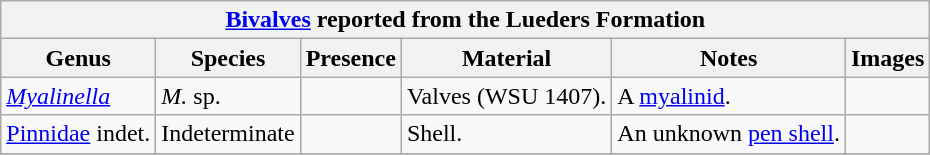<table class="wikitable" align="center">
<tr>
<th colspan="6" align="center"><strong><a href='#'>Bivalves</a> reported from the Lueders Formation</strong></th>
</tr>
<tr>
<th>Genus</th>
<th>Species</th>
<th>Presence</th>
<th><strong>Material</strong></th>
<th>Notes</th>
<th>Images</th>
</tr>
<tr>
<td><em><a href='#'>Myalinella</a></em></td>
<td><em>M.</em> sp.</td>
<td></td>
<td>Valves (WSU 1407).</td>
<td>A <a href='#'>myalinid</a>.</td>
<td></td>
</tr>
<tr>
<td><a href='#'>Pinnidae</a> indet.</td>
<td>Indeterminate</td>
<td></td>
<td>Shell.</td>
<td>An unknown <a href='#'>pen shell</a>.</td>
<td></td>
</tr>
<tr>
</tr>
</table>
